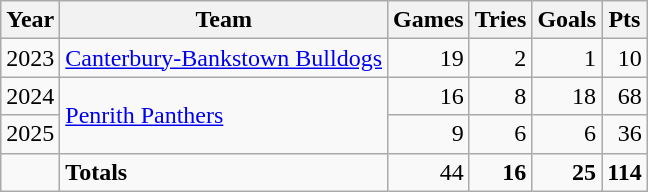<table class="wikitable">
<tr>
<th>Year</th>
<th>Team</th>
<th>Games</th>
<th>Tries</th>
<th>Goals</th>
<th>Pts</th>
</tr>
<tr>
<td align=center>2023</td>
<td align=left> <a href='#'>Canterbury-Bankstown Bulldogs</a></td>
<td align=right>19</td>
<td align=right>2</td>
<td align=right>1</td>
<td align=right>10</td>
</tr>
<tr>
<td align=center>2024</td>
<td rowspan=2 align=left> <a href='#'>Penrith Panthers</a></td>
<td align=right>16</td>
<td align=right>8</td>
<td align=right>18</td>
<td align=right>68</td>
</tr>
<tr>
<td align=center>2025</td>
<td align=right>9</td>
<td align=right>6</td>
<td align=right>6</td>
<td align=right>36</td>
</tr>
<tr>
<td></td>
<td align=left><strong>Totals</strong></td>
<td align=right>44</td>
<td align=right><strong>16</strong></td>
<td align=right><strong>25</strong></td>
<td align=right><strong>114</strong></td>
</tr>
</table>
